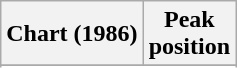<table class="wikitable sortable plainrowheaders" style="text-align:center">
<tr>
<th>Chart (1986)</th>
<th>Peak<br>position</th>
</tr>
<tr>
</tr>
<tr>
</tr>
<tr>
</tr>
<tr>
</tr>
<tr>
</tr>
</table>
